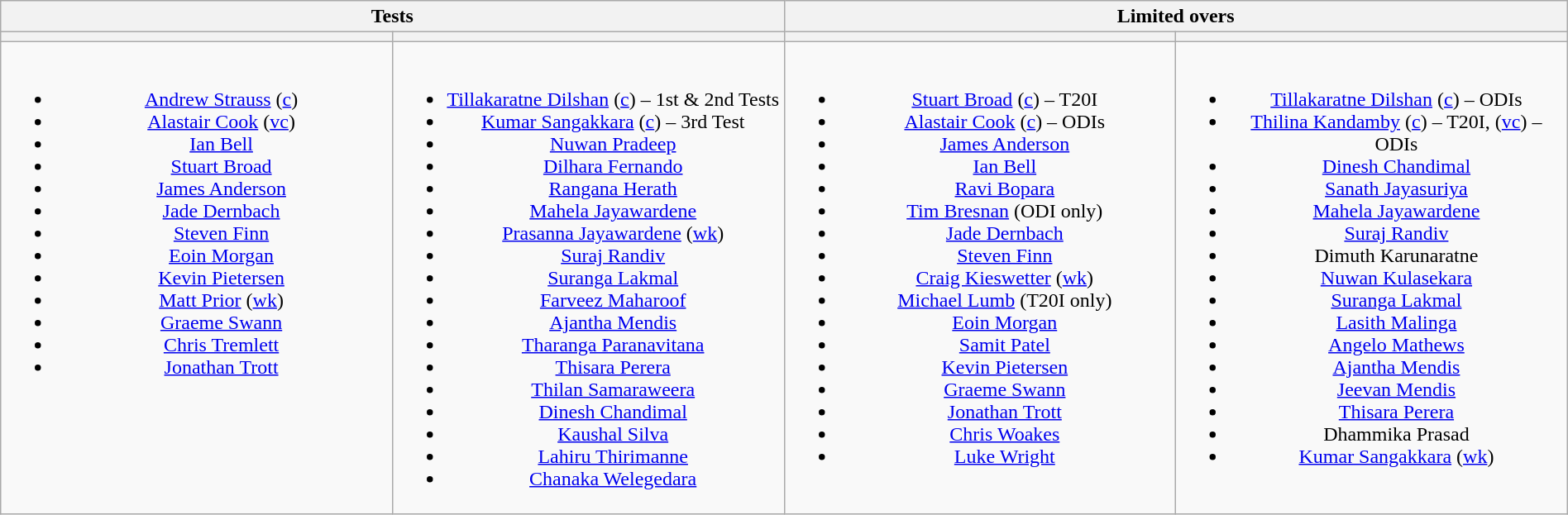<table class="wikitable" style="text-align:center; margin:0 auto">
<tr>
<th colspan="2">Tests</th>
<th colspan="2">Limited overs</th>
</tr>
<tr>
<th style="width:25%"></th>
<th style="width:25%"></th>
<th style="width:25%"></th>
<th style="width:25%"></th>
</tr>
<tr style="vertical-align:top">
<td><br><ul><li><a href='#'>Andrew Strauss</a> (<a href='#'>c</a>)</li><li><a href='#'>Alastair Cook</a> (<a href='#'>vc</a>)</li><li><a href='#'>Ian Bell</a></li><li><a href='#'>Stuart Broad</a></li><li><a href='#'>James Anderson</a></li><li><a href='#'>Jade Dernbach</a></li><li><a href='#'>Steven Finn</a></li><li><a href='#'>Eoin Morgan</a></li><li><a href='#'>Kevin Pietersen</a></li><li><a href='#'>Matt Prior</a> (<a href='#'>wk</a>)</li><li><a href='#'>Graeme Swann</a></li><li><a href='#'>Chris Tremlett</a></li><li><a href='#'>Jonathan Trott</a></li></ul></td>
<td><br><ul><li><a href='#'>Tillakaratne Dilshan</a> (<a href='#'>c</a>) – 1st & 2nd Tests</li><li><a href='#'>Kumar Sangakkara</a> (<a href='#'>c</a>) – 3rd Test</li><li><a href='#'>Nuwan Pradeep</a></li><li><a href='#'>Dilhara Fernando</a></li><li><a href='#'>Rangana Herath</a></li><li><a href='#'>Mahela Jayawardene</a></li><li><a href='#'>Prasanna Jayawardene</a> (<a href='#'>wk</a>)</li><li><a href='#'>Suraj Randiv</a></li><li><a href='#'>Suranga Lakmal</a></li><li><a href='#'>Farveez Maharoof</a></li><li><a href='#'>Ajantha Mendis</a></li><li><a href='#'>Tharanga Paranavitana</a></li><li><a href='#'>Thisara Perera</a></li><li><a href='#'>Thilan Samaraweera</a></li><li><a href='#'>Dinesh Chandimal</a></li><li><a href='#'>Kaushal Silva</a></li><li><a href='#'>Lahiru Thirimanne</a></li><li><a href='#'>Chanaka Welegedara</a></li></ul></td>
<td><br><ul><li><a href='#'>Stuart Broad</a> (<a href='#'>c</a>) – T20I</li><li><a href='#'>Alastair Cook</a> (<a href='#'>c</a>) – ODIs</li><li><a href='#'>James Anderson</a></li><li><a href='#'>Ian Bell</a></li><li><a href='#'>Ravi Bopara</a></li><li><a href='#'>Tim Bresnan</a> (ODI only)</li><li><a href='#'>Jade Dernbach</a></li><li><a href='#'>Steven Finn</a></li><li><a href='#'>Craig Kieswetter</a> (<a href='#'>wk</a>)</li><li><a href='#'>Michael Lumb</a> (T20I only)</li><li><a href='#'>Eoin Morgan</a></li><li><a href='#'>Samit Patel</a></li><li><a href='#'>Kevin Pietersen</a></li><li><a href='#'>Graeme Swann</a></li><li><a href='#'>Jonathan Trott</a></li><li><a href='#'>Chris Woakes</a></li><li><a href='#'>Luke Wright</a></li></ul></td>
<td><br><ul><li><a href='#'>Tillakaratne Dilshan</a> (<a href='#'>c</a>) – ODIs</li><li><a href='#'>Thilina Kandamby</a> (<a href='#'>c</a>) – T20I, (<a href='#'>vc</a>) – ODIs</li><li><a href='#'>Dinesh Chandimal</a></li><li><a href='#'>Sanath Jayasuriya</a></li><li><a href='#'>Mahela Jayawardene</a></li><li><a href='#'>Suraj Randiv</a></li><li>Dimuth Karunaratne</li><li><a href='#'>Nuwan Kulasekara</a></li><li><a href='#'>Suranga Lakmal</a></li><li><a href='#'>Lasith Malinga</a></li><li><a href='#'>Angelo Mathews</a></li><li><a href='#'>Ajantha Mendis</a></li><li><a href='#'>Jeevan Mendis</a></li><li><a href='#'>Thisara Perera</a></li><li>Dhammika Prasad</li><li><a href='#'>Kumar Sangakkara</a> (<a href='#'>wk</a>)</li></ul></td>
</tr>
</table>
